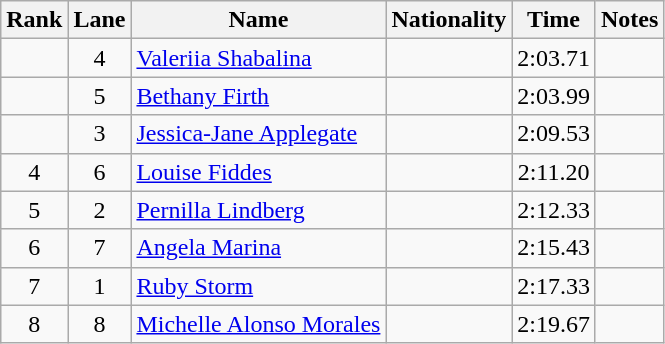<table class="wikitable sortable" style="text-align:center">
<tr>
<th>Rank</th>
<th>Lane</th>
<th>Name</th>
<th>Nationality</th>
<th>Time</th>
<th>Notes</th>
</tr>
<tr>
<td></td>
<td>4</td>
<td align=left><a href='#'>Valeriia Shabalina</a></td>
<td align=left></td>
<td>2:03.71</td>
<td></td>
</tr>
<tr>
<td></td>
<td>5</td>
<td align=left><a href='#'>Bethany Firth</a></td>
<td align=left></td>
<td>2:03.99</td>
<td></td>
</tr>
<tr>
<td></td>
<td>3</td>
<td align=left><a href='#'>Jessica-Jane Applegate</a></td>
<td align=left></td>
<td>2:09.53</td>
<td></td>
</tr>
<tr>
<td>4</td>
<td>6</td>
<td align=left><a href='#'>Louise Fiddes</a></td>
<td align=left></td>
<td>2:11.20</td>
<td></td>
</tr>
<tr>
<td>5</td>
<td>2</td>
<td align=left><a href='#'>Pernilla Lindberg</a></td>
<td align=left></td>
<td>2:12.33</td>
<td></td>
</tr>
<tr>
<td>6</td>
<td>7</td>
<td align=left><a href='#'>Angela Marina</a></td>
<td align=left></td>
<td>2:15.43</td>
<td></td>
</tr>
<tr>
<td>7</td>
<td>1</td>
<td align=left><a href='#'>Ruby Storm</a></td>
<td align=left></td>
<td>2:17.33</td>
<td></td>
</tr>
<tr>
<td>8</td>
<td>8</td>
<td align=left><a href='#'>Michelle Alonso Morales</a></td>
<td align=left></td>
<td>2:19.67</td>
<td></td>
</tr>
</table>
